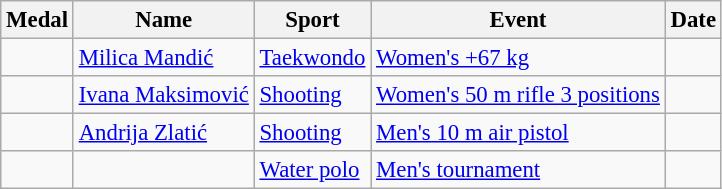<table class="wikitable sortable" style="font-size: 95%;">
<tr>
<th>Medal</th>
<th>Name</th>
<th>Sport</th>
<th>Event</th>
<th>Date</th>
</tr>
<tr>
<td></td>
<td><a href='#'>Milica Mandić</a></td>
<td><a href='#'>Taekwondo</a></td>
<td><a href='#'>Women's +67 kg</a></td>
<td></td>
</tr>
<tr>
<td></td>
<td><a href='#'>Ivana Maksimović</a></td>
<td><a href='#'>Shooting</a></td>
<td><a href='#'>Women's 50 m rifle 3 positions</a></td>
<td></td>
</tr>
<tr>
<td></td>
<td><a href='#'>Andrija Zlatić</a></td>
<td><a href='#'>Shooting</a></td>
<td><a href='#'>Men's 10 m air pistol</a></td>
<td></td>
</tr>
<tr>
<td></td>
<td></td>
<td><a href='#'>Water polo</a></td>
<td><a href='#'>Men's tournament</a></td>
<td></td>
</tr>
</table>
